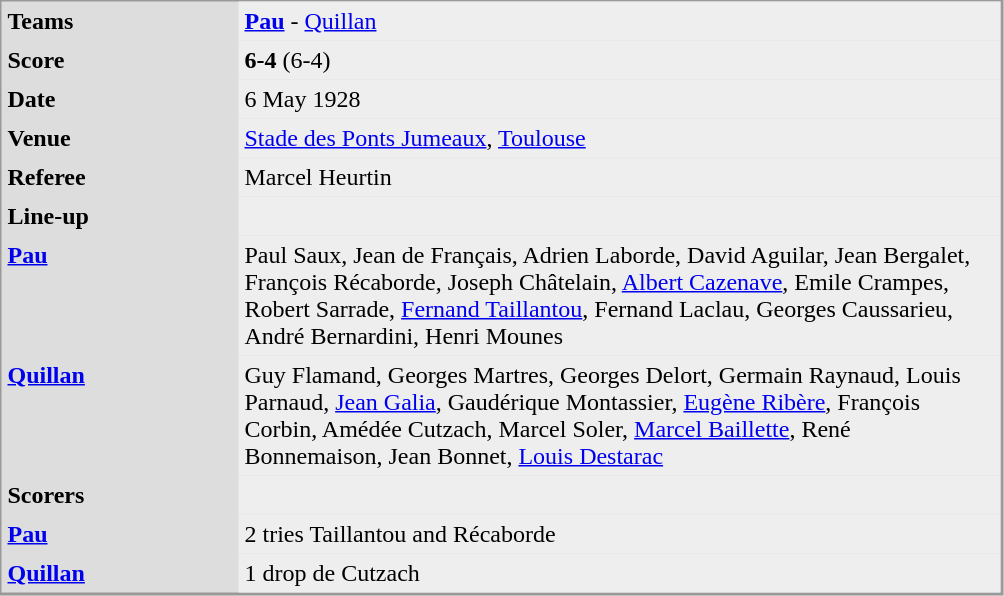<table align="left" cellpadding="4" cellspacing="0"  style="margin: 0 0 0 0; border: 1px solid #999; border-right-width: 2px; border-bottom-width: 2px; background-color: #DDDDDD">
<tr>
<td width="150" valign="top"><strong>Teams</strong></td>
<td width="500" bgcolor=#EEEEEE><strong><a href='#'>Pau</a></strong> - <a href='#'>Quillan</a></td>
</tr>
<tr>
<td valign="top"><strong>Score</strong></td>
<td bgcolor=#EEEEEE><strong>6-4</strong> (6-4)</td>
</tr>
<tr>
<td valign="top"><strong>Date</strong></td>
<td bgcolor=#EEEEEE>6 May 1928</td>
</tr>
<tr>
<td valign="top"><strong>Venue</strong></td>
<td bgcolor=#EEEEEE><a href='#'>Stade des Ponts Jumeaux</a>, <a href='#'>Toulouse</a></td>
</tr>
<tr>
<td valign="top"><strong>Referee</strong></td>
<td bgcolor=#EEEEEE>Marcel Heurtin</td>
</tr>
<tr>
<td valign="top"><strong>Line-up</strong></td>
<td bgcolor=#EEEEEE></td>
</tr>
<tr>
<td valign="top"><strong> <a href='#'>Pau</a> </strong></td>
<td bgcolor=#EEEEEE>Paul Saux, Jean de Français, Adrien Laborde, David Aguilar, Jean Bergalet, François Récaborde, Joseph Châtelain, <a href='#'>Albert Cazenave</a>, Emile Crampes, Robert Sarrade, <a href='#'>Fernand Taillantou</a>, Fernand Laclau, Georges Caussarieu, André Bernardini, Henri Mounes</td>
</tr>
<tr>
<td valign="top"><strong><a href='#'>Quillan</a> </strong></td>
<td bgcolor=#EEEEEE>Guy Flamand, Georges Martres, Georges Delort, Germain Raynaud, Louis Parnaud, <a href='#'>Jean Galia</a>, Gaudérique Montassier, <a href='#'>Eugène Ribère</a>, François Corbin, Amédée Cutzach, Marcel Soler, <a href='#'>Marcel Baillette</a>, René Bonnemaison, Jean Bonnet, <a href='#'>Louis Destarac</a></td>
</tr>
<tr>
<td valign="top"><strong>Scorers</strong></td>
<td bgcolor=#EEEEEE></td>
</tr>
<tr>
<td valign="top"><strong><a href='#'>Pau</a>  </strong></td>
<td bgcolor=#EEEEEE>2 tries Taillantou and Récaborde</td>
</tr>
<tr>
<td valign="top"><strong> <a href='#'>Quillan</a></strong></td>
<td bgcolor=#EEEEEE>1 drop de Cutzach</td>
</tr>
</table>
